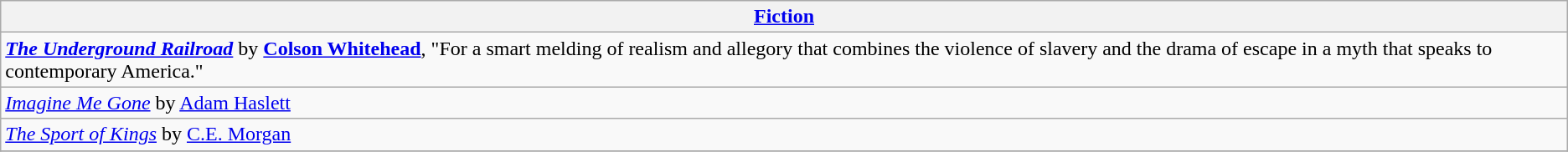<table class="wikitable" style="float:left; float:none;">
<tr>
<th><a href='#'>Fiction</a></th>
</tr>
<tr>
<td><strong><em><a href='#'>The Underground Railroad</a></em></strong> by <strong><a href='#'>Colson Whitehead</a></strong>, "For a smart melding of realism and allegory that combines the violence of slavery and the drama of escape in a myth that speaks to contemporary America."</td>
</tr>
<tr>
<td><em><a href='#'>Imagine Me Gone</a></em> by <a href='#'>Adam Haslett</a></td>
</tr>
<tr>
<td><em><a href='#'>The Sport of Kings</a></em> by <a href='#'>C.E. Morgan</a></td>
</tr>
<tr>
</tr>
</table>
